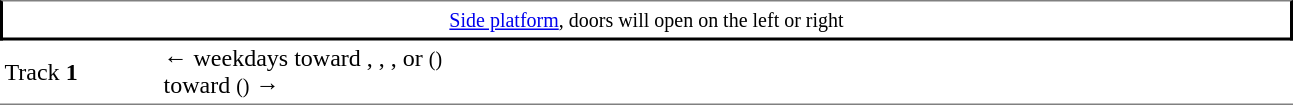<table table border=0 cellspacing=0 cellpadding=3>
<tr>
<td style="border-top:solid 1px gray;border-right:solid 2px black;border-left:solid 2px black;border-bottom:solid 2px black;text-align:center;" colspan=2><small><a href='#'>Side platform</a>, doors will open on the left or right</small> </td>
</tr>
<tr>
<td style="border-bottom:solid 1px gray;" width=100>Track <strong>1</strong></td>
<td style="border-bottom:solid 1px gray;" width=750>←  weekdays toward , , , or  <small>()</small><br>  toward  <small>()</small> →</td>
</tr>
</table>
